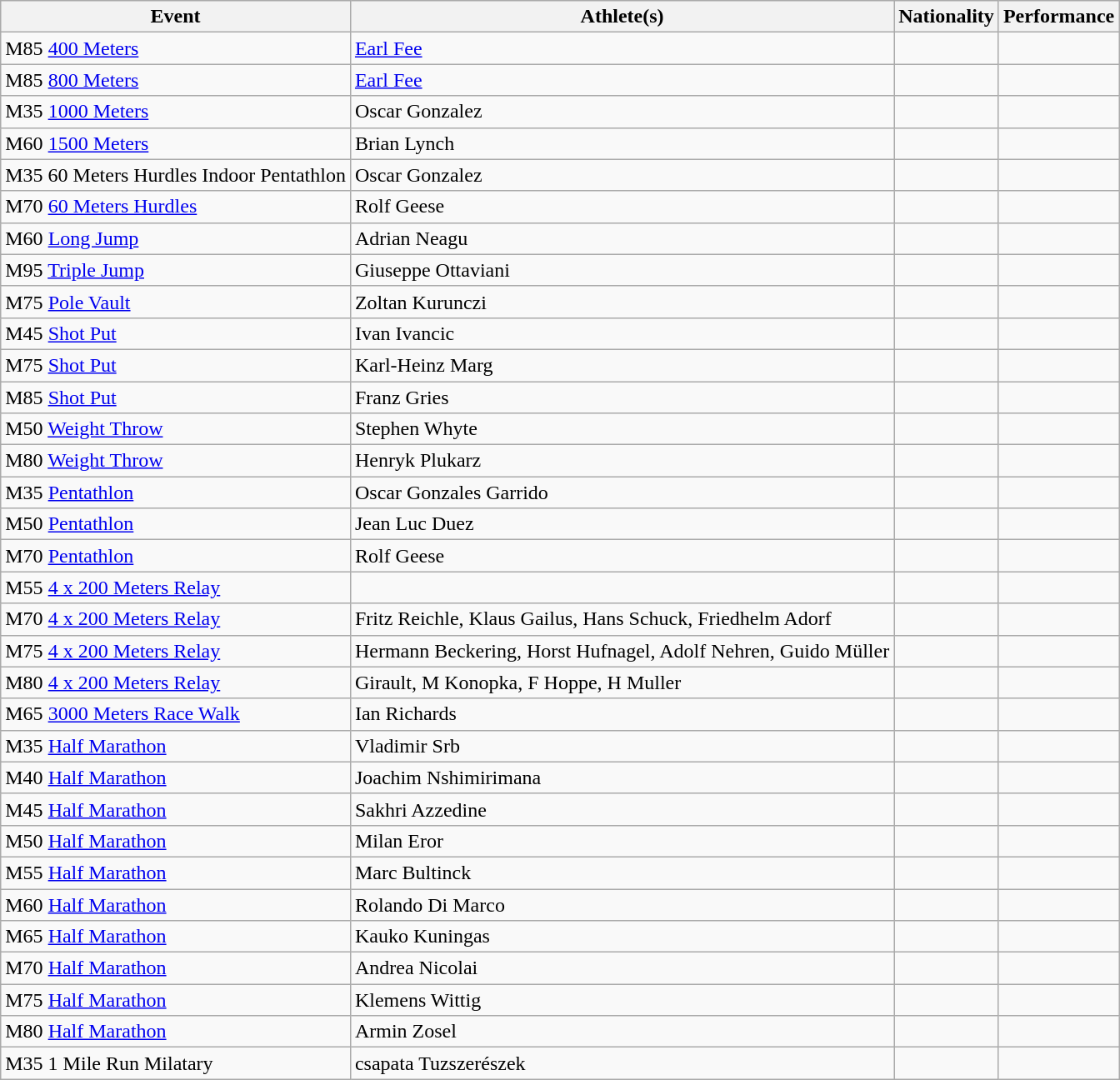<table class="wikitable">
<tr>
<th>Event</th>
<th>Athlete(s)</th>
<th>Nationality</th>
<th>Performance</th>
</tr>
<tr>
<td>M85 <a href='#'>400 Meters</a></td>
<td><a href='#'>Earl Fee</a></td>
<td></td>
<td></td>
</tr>
<tr>
<td>M85 <a href='#'>800 Meters</a></td>
<td><a href='#'>Earl Fee</a></td>
<td></td>
<td></td>
</tr>
<tr>
<td>M35 <a href='#'>1000 Meters</a></td>
<td>Oscar Gonzalez</td>
<td></td>
<td></td>
</tr>
<tr>
<td>M60 <a href='#'>1500 Meters</a></td>
<td>Brian Lynch</td>
<td></td>
<td></td>
</tr>
<tr>
<td>M35 60 Meters Hurdles Indoor Pentathlon</td>
<td>Oscar Gonzalez</td>
<td></td>
<td></td>
</tr>
<tr>
<td>M70 <a href='#'>60 Meters Hurdles</a></td>
<td>Rolf Geese</td>
<td></td>
<td></td>
</tr>
<tr>
<td>M60 <a href='#'>Long Jump</a></td>
<td>Adrian Neagu</td>
<td></td>
<td></td>
</tr>
<tr>
<td>M95 <a href='#'>Triple Jump</a></td>
<td>Giuseppe Ottaviani</td>
<td></td>
<td></td>
</tr>
<tr>
<td>M75 <a href='#'>Pole Vault</a></td>
<td>Zoltan Kurunczi </td>
<td></td>
<td></td>
</tr>
<tr>
<td>M45 <a href='#'>Shot Put</a></td>
<td>Ivan Ivancic</td>
<td></td>
<td></td>
</tr>
<tr>
<td>M75 <a href='#'>Shot Put</a></td>
<td>Karl-Heinz Marg</td>
<td></td>
<td></td>
</tr>
<tr>
<td>M85 <a href='#'>Shot Put</a></td>
<td>Franz Gries</td>
<td></td>
<td></td>
</tr>
<tr>
<td>M50 <a href='#'>Weight Throw</a></td>
<td>Stephen Whyte</td>
<td></td>
<td></td>
</tr>
<tr>
<td>M80 <a href='#'>Weight Throw</a></td>
<td>Henryk Plukarz</td>
<td></td>
<td></td>
</tr>
<tr>
<td>M35 <a href='#'>Pentathlon</a></td>
<td>Oscar Gonzales Garrido</td>
<td></td>
<td></td>
</tr>
<tr>
<td>M50 <a href='#'>Pentathlon</a></td>
<td>Jean Luc Duez</td>
<td></td>
<td></td>
</tr>
<tr>
<td>M70 <a href='#'>Pentathlon</a></td>
<td>Rolf Geese</td>
<td></td>
<td></td>
</tr>
<tr>
<td>M55 <a href='#'>4 x 200 Meters Relay</a></td>
<td></td>
<td> </td>
<td></td>
</tr>
<tr>
<td>M70 <a href='#'>4 x 200 Meters Relay</a></td>
<td>Fritz Reichle, Klaus Gailus, Hans Schuck, Friedhelm Adorf</td>
<td></td>
<td></td>
</tr>
<tr>
<td>M75 <a href='#'>4 x 200 Meters Relay</a></td>
<td>Hermann Beckering, Horst Hufnagel, Adolf Nehren, Guido Müller</td>
<td></td>
<td></td>
</tr>
<tr>
<td>M80 <a href='#'>4 x 200 Meters Relay</a></td>
<td>Girault, M Konopka, F Hoppe, H Muller</td>
<td></td>
<td></td>
</tr>
<tr>
<td>M65 <a href='#'>3000 Meters Race Walk</a></td>
<td>Ian Richards</td>
<td></td>
<td></td>
</tr>
<tr>
<td>M35 <a href='#'>Half Marathon</a></td>
<td>Vladimir Srb</td>
<td></td>
<td></td>
</tr>
<tr>
<td>M40 <a href='#'>Half Marathon</a></td>
<td>Joachim Nshimirimana</td>
<td></td>
<td></td>
</tr>
<tr>
<td>M45 <a href='#'>Half Marathon</a></td>
<td>Sakhri Azzedine</td>
<td></td>
<td></td>
</tr>
<tr>
<td>M50 <a href='#'>Half Marathon</a></td>
<td>Milan Eror</td>
<td></td>
<td></td>
</tr>
<tr>
<td>M55 <a href='#'>Half Marathon</a></td>
<td>Marc Bultinck</td>
<td></td>
<td></td>
</tr>
<tr>
<td>M60 <a href='#'>Half Marathon</a></td>
<td>Rolando Di Marco</td>
<td></td>
<td></td>
</tr>
<tr>
<td>M65 <a href='#'>Half Marathon</a></td>
<td>Kauko Kuningas</td>
<td></td>
<td></td>
</tr>
<tr>
<td>M70 <a href='#'>Half Marathon</a></td>
<td>Andrea Nicolai</td>
<td></td>
<td></td>
</tr>
<tr>
<td>M75 <a href='#'>Half Marathon</a></td>
<td>Klemens Wittig</td>
<td></td>
<td></td>
</tr>
<tr>
<td>M80 <a href='#'>Half Marathon</a></td>
<td>Armin Zosel</td>
<td></td>
<td></td>
</tr>
<tr>
<td>M35 1 Mile Run Milatary</td>
<td>csapata Tuzszerészek</td>
<td></td>
<td></td>
</tr>
</table>
